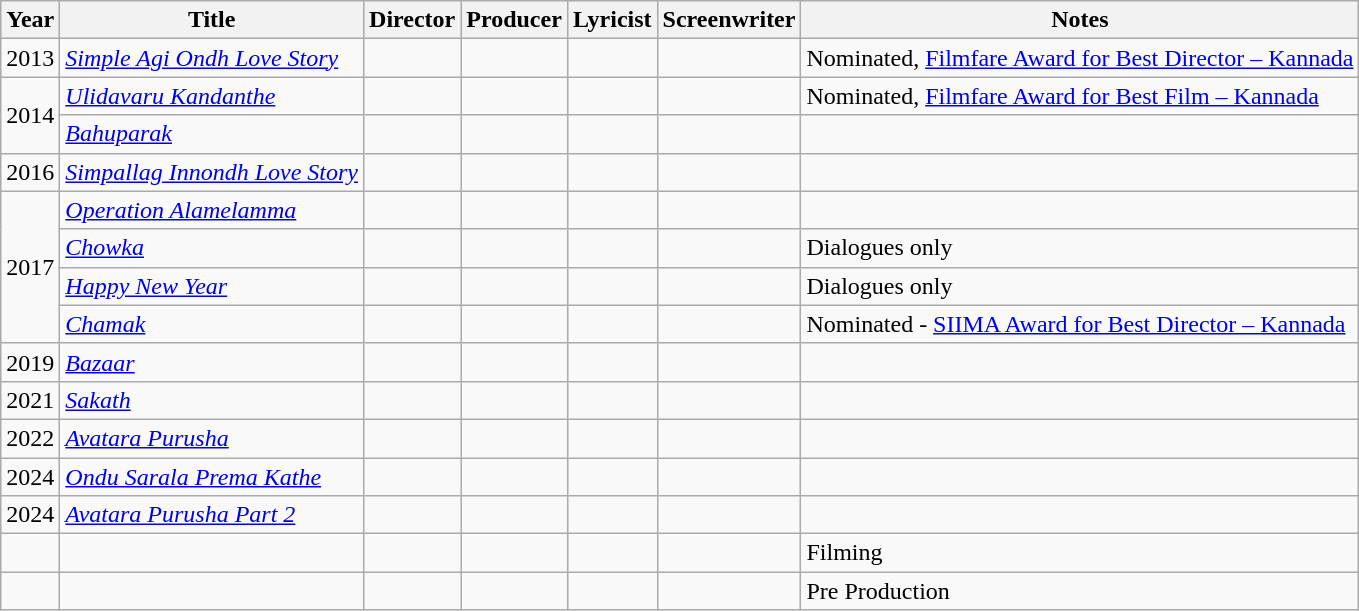<table class="wikitable sortable">
<tr>
<th scope="col">Year</th>
<th scope="col">Title</th>
<th scope="col">Director</th>
<th scope="col">Producer</th>
<th scope="col">Lyricist</th>
<th scope="col">Screenwriter</th>
<th class="unsortable" scope="col">Notes</th>
</tr>
<tr>
<td>2013</td>
<td><em><a href='#'>Simple Agi Ondh Love Story</a></em></td>
<td></td>
<td></td>
<td></td>
<td></td>
<td>Nominated, <a href='#'>Filmfare Award for Best Director&nbsp;– Kannada</a></td>
</tr>
<tr>
<td rowspan="2">2014</td>
<td><em><a href='#'>Ulidavaru Kandanthe</a></em></td>
<td></td>
<td></td>
<td></td>
<td></td>
<td>Nominated, <a href='#'>Filmfare Award for Best Film&nbsp;– Kannada</a></td>
</tr>
<tr>
<td><em><a href='#'>Bahuparak</a></em></td>
<td></td>
<td></td>
<td></td>
<td></td>
<td></td>
</tr>
<tr>
<td>2016</td>
<td><em><a href='#'>Simpallag Innondh Love Story</a></em></td>
<td></td>
<td></td>
<td></td>
<td></td>
<td></td>
</tr>
<tr>
<td rowspan="4">2017</td>
<td><em><a href='#'>Operation Alamelamma</a></em></td>
<td></td>
<td></td>
<td></td>
<td></td>
<td></td>
</tr>
<tr>
<td><em><a href='#'>Chowka</a></em></td>
<td></td>
<td></td>
<td></td>
<td></td>
<td>Dialogues only</td>
</tr>
<tr>
<td><em><a href='#'>Happy New Year</a></em></td>
<td></td>
<td></td>
<td></td>
<td></td>
<td>Dialogues only</td>
</tr>
<tr>
<td><em><a href='#'>Chamak</a></em></td>
<td></td>
<td></td>
<td></td>
<td></td>
<td>Nominated - <a href='#'>SIIMA Award for Best Director – Kannada</a></td>
</tr>
<tr>
<td rowspan="1">2019</td>
<td><a href='#'><em>Bazaar</em></a></td>
<td></td>
<td></td>
<td></td>
<td></td>
<td></td>
</tr>
<tr>
<td>2021</td>
<td><em><a href='#'>Sakath</a></em></td>
<td></td>
<td></td>
<td></td>
<td></td>
<td></td>
</tr>
<tr>
<td>2022</td>
<td><em><a href='#'>Avatara Purusha</a></em></td>
<td></td>
<td></td>
<td></td>
<td></td>
<td></td>
</tr>
<tr>
<td>2024</td>
<td><em><a href='#'>Ondu Sarala Prema Kathe</a></em></td>
<td></td>
<td></td>
<td></td>
<td></td>
<td></td>
</tr>
<tr>
<td>2024</td>
<td><em><a href='#'>Avatara Purusha Part 2</a></em></td>
<td></td>
<td></td>
<td></td>
<td></td>
<td></td>
</tr>
<tr>
<td></td>
<td></td>
<td></td>
<td></td>
<td></td>
<td></td>
<td>Filming</td>
</tr>
<tr>
<td></td>
<td></td>
<td></td>
<td></td>
<td></td>
<td></td>
<td>Pre Production </td>
</tr>
</table>
